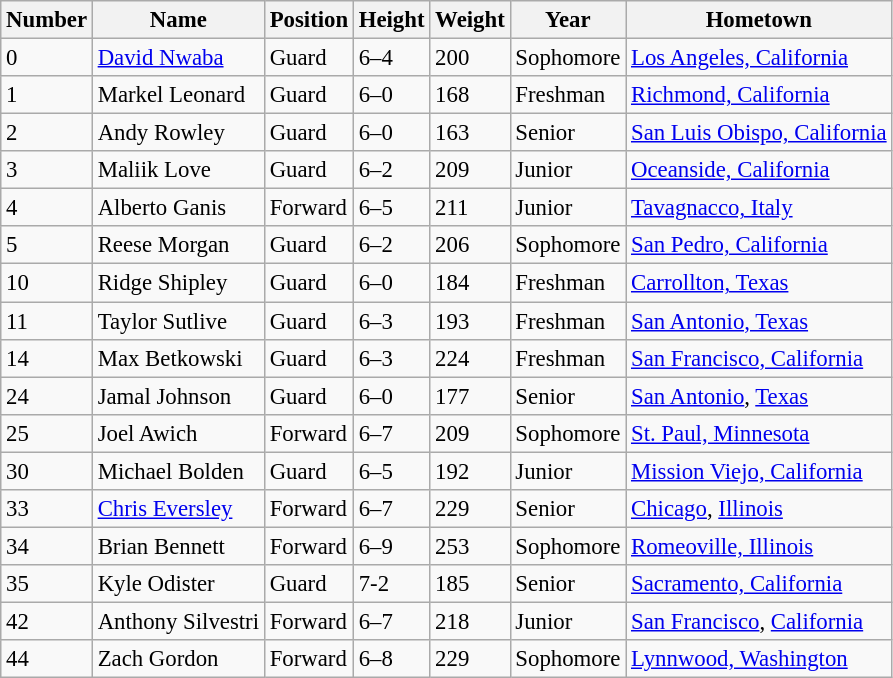<table class="wikitable sortable" style="font-size: 95%;">
<tr>
<th>Number</th>
<th>Name</th>
<th>Position</th>
<th>Height</th>
<th>Weight</th>
<th>Year</th>
<th>Hometown</th>
</tr>
<tr>
<td>0</td>
<td><a href='#'>David Nwaba</a></td>
<td>Guard</td>
<td>6–4</td>
<td>200</td>
<td>Sophomore</td>
<td><a href='#'>Los Angeles, California</a></td>
</tr>
<tr>
<td>1</td>
<td>Markel Leonard</td>
<td>Guard</td>
<td>6–0</td>
<td>168</td>
<td>Freshman</td>
<td><a href='#'>Richmond, California</a></td>
</tr>
<tr>
<td>2</td>
<td>Andy Rowley</td>
<td>Guard</td>
<td>6–0</td>
<td>163</td>
<td>Senior</td>
<td><a href='#'>San Luis Obispo, California</a></td>
</tr>
<tr>
<td>3</td>
<td>Maliik Love</td>
<td>Guard</td>
<td>6–2</td>
<td>209</td>
<td>Junior</td>
<td><a href='#'>Oceanside, California</a></td>
</tr>
<tr>
<td>4</td>
<td>Alberto Ganis</td>
<td>Forward</td>
<td>6–5</td>
<td>211</td>
<td>Junior</td>
<td><a href='#'>Tavagnacco, Italy</a></td>
</tr>
<tr>
<td>5</td>
<td>Reese Morgan</td>
<td>Guard</td>
<td>6–2</td>
<td>206</td>
<td>Sophomore</td>
<td><a href='#'>San Pedro, California</a></td>
</tr>
<tr>
<td>10</td>
<td>Ridge Shipley</td>
<td>Guard</td>
<td>6–0</td>
<td>184</td>
<td>Freshman</td>
<td><a href='#'>Carrollton, Texas</a></td>
</tr>
<tr>
<td>11</td>
<td>Taylor Sutlive</td>
<td>Guard</td>
<td>6–3</td>
<td>193</td>
<td>Freshman</td>
<td><a href='#'>San Antonio, Texas</a></td>
</tr>
<tr>
<td>14</td>
<td>Max Betkowski</td>
<td>Guard</td>
<td>6–3</td>
<td>224</td>
<td>Freshman</td>
<td><a href='#'>San Francisco, California</a></td>
</tr>
<tr>
<td>24</td>
<td>Jamal Johnson</td>
<td>Guard</td>
<td>6–0</td>
<td>177</td>
<td>Senior</td>
<td><a href='#'>San Antonio</a>, <a href='#'>Texas</a></td>
</tr>
<tr>
<td>25</td>
<td>Joel Awich</td>
<td>Forward</td>
<td>6–7</td>
<td>209</td>
<td>Sophomore</td>
<td><a href='#'>St. Paul, Minnesota</a></td>
</tr>
<tr>
<td>30</td>
<td>Michael Bolden</td>
<td>Guard</td>
<td>6–5</td>
<td>192</td>
<td>Junior</td>
<td><a href='#'>Mission Viejo, California</a></td>
</tr>
<tr>
<td>33</td>
<td><a href='#'>Chris Eversley</a></td>
<td>Forward</td>
<td>6–7</td>
<td>229</td>
<td>Senior</td>
<td><a href='#'>Chicago</a>, <a href='#'>Illinois</a></td>
</tr>
<tr>
<td>34</td>
<td>Brian Bennett</td>
<td>Forward</td>
<td>6–9</td>
<td>253</td>
<td>Sophomore</td>
<td><a href='#'>Romeoville, Illinois</a></td>
</tr>
<tr>
<td>35</td>
<td>Kyle Odister</td>
<td>Guard</td>
<td>7-2</td>
<td>185</td>
<td>Senior</td>
<td><a href='#'>Sacramento, California</a></td>
</tr>
<tr>
<td>42</td>
<td>Anthony Silvestri</td>
<td>Forward</td>
<td>6–7</td>
<td>218</td>
<td>Junior</td>
<td><a href='#'>San Francisco</a>, <a href='#'>California</a></td>
</tr>
<tr>
<td>44</td>
<td>Zach Gordon</td>
<td>Forward</td>
<td>6–8</td>
<td>229</td>
<td>Sophomore</td>
<td><a href='#'>Lynnwood, Washington</a></td>
</tr>
</table>
